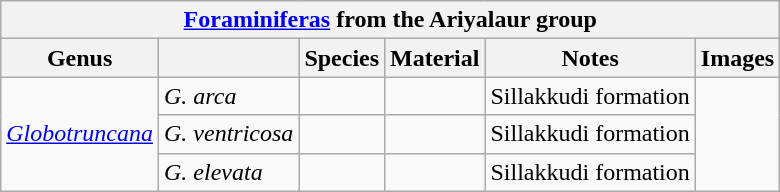<table class="wikitable" align="center">
<tr>
<th colspan="6" align="center"><strong><a href='#'>Foraminiferas</a> from the Ariyalaur group</strong></th>
</tr>
<tr>
<th>Genus</th>
<th></th>
<th>Species</th>
<th>Material</th>
<th>Notes</th>
<th>Images</th>
</tr>
<tr>
<td rowspan="3"><em><a href='#'>Globotruncana</a></em></td>
<td><em>G. arca</em></td>
<td></td>
<td></td>
<td>Sillakkudi formation</td>
<td rowspan="3"></td>
</tr>
<tr>
<td><em>G. ventricosa</em></td>
<td></td>
<td></td>
<td>Sillakkudi formation</td>
</tr>
<tr>
<td><em>G. elevata</em></td>
<td></td>
<td></td>
<td>Sillakkudi formation</td>
</tr>
</table>
